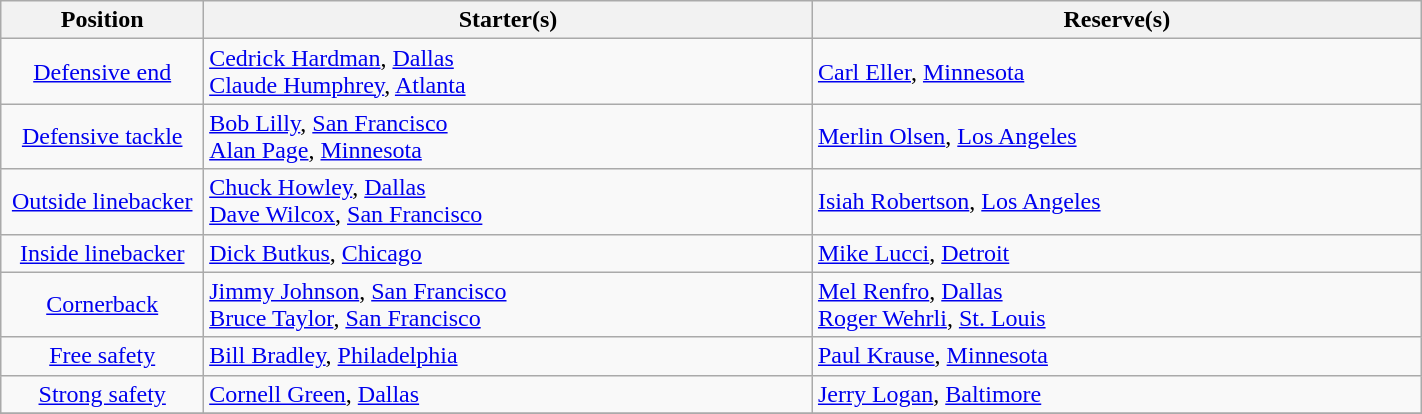<table class="wikitable" width=75%>
<tr>
<th width=10%>Position</th>
<th width=30%>Starter(s)</th>
<th width=30%>Reserve(s)</th>
</tr>
<tr>
<td align=center><a href='#'>Defensive end</a></td>
<td> <a href='#'>Cedrick Hardman</a>, <a href='#'>Dallas</a><br> <a href='#'>Claude Humphrey</a>, <a href='#'>Atlanta</a></td>
<td> <a href='#'>Carl Eller</a>, <a href='#'>Minnesota</a></td>
</tr>
<tr>
<td align=center><a href='#'>Defensive tackle</a></td>
<td> <a href='#'>Bob Lilly</a>, <a href='#'>San Francisco</a><br> <a href='#'>Alan Page</a>, <a href='#'>Minnesota</a></td>
<td> <a href='#'>Merlin Olsen</a>, <a href='#'>Los Angeles</a></td>
</tr>
<tr>
<td align=center><a href='#'>Outside linebacker</a></td>
<td> <a href='#'>Chuck Howley</a>, <a href='#'>Dallas</a><br> <a href='#'>Dave Wilcox</a>, <a href='#'>San Francisco</a></td>
<td> <a href='#'>Isiah Robertson</a>, <a href='#'>Los Angeles</a></td>
</tr>
<tr>
<td align=center><a href='#'>Inside linebacker</a></td>
<td> <a href='#'>Dick Butkus</a>, <a href='#'>Chicago</a></td>
<td> <a href='#'>Mike Lucci</a>, <a href='#'>Detroit</a></td>
</tr>
<tr>
<td align=center><a href='#'>Cornerback</a></td>
<td> <a href='#'>Jimmy Johnson</a>, <a href='#'>San Francisco</a><br> <a href='#'>Bruce Taylor</a>, <a href='#'>San Francisco</a></td>
<td> <a href='#'>Mel Renfro</a>, <a href='#'>Dallas</a><br> <a href='#'>Roger Wehrli</a>, <a href='#'>St. Louis</a></td>
</tr>
<tr>
<td align=center><a href='#'>Free safety</a></td>
<td> <a href='#'>Bill Bradley</a>, <a href='#'>Philadelphia</a></td>
<td> <a href='#'>Paul Krause</a>, <a href='#'>Minnesota</a></td>
</tr>
<tr>
<td align=center><a href='#'>Strong safety</a></td>
<td> <a href='#'>Cornell Green</a>, <a href='#'>Dallas</a></td>
<td> <a href='#'>Jerry Logan</a>, <a href='#'>Baltimore</a></td>
</tr>
<tr>
</tr>
</table>
